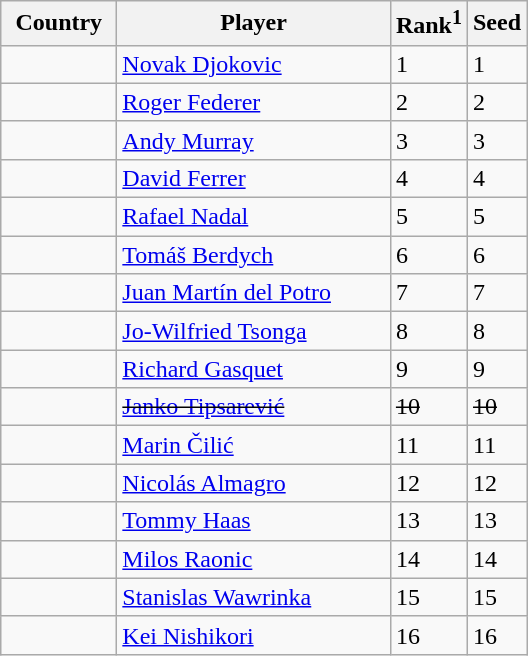<table class="wikitable">
<tr>
<th width="70">Country</th>
<th width="175">Player</th>
<th>Rank<sup>1</sup></th>
<th>Seed</th>
</tr>
<tr>
<td></td>
<td><a href='#'>Novak Djokovic</a></td>
<td>1</td>
<td>1</td>
</tr>
<tr>
<td></td>
<td><a href='#'>Roger Federer</a></td>
<td>2</td>
<td>2</td>
</tr>
<tr>
<td></td>
<td><a href='#'>Andy Murray</a></td>
<td>3</td>
<td>3</td>
</tr>
<tr>
<td></td>
<td><a href='#'>David Ferrer</a></td>
<td>4</td>
<td>4</td>
</tr>
<tr>
<td></td>
<td><a href='#'>Rafael Nadal</a></td>
<td>5</td>
<td>5</td>
</tr>
<tr>
<td></td>
<td><a href='#'>Tomáš Berdych</a></td>
<td>6</td>
<td>6</td>
</tr>
<tr>
<td></td>
<td><a href='#'>Juan Martín del Potro</a></td>
<td>7</td>
<td>7</td>
</tr>
<tr>
<td></td>
<td><a href='#'>Jo-Wilfried Tsonga</a></td>
<td>8</td>
<td>8</td>
</tr>
<tr>
<td></td>
<td><a href='#'>Richard Gasquet</a></td>
<td>9</td>
<td>9</td>
</tr>
<tr>
<td><s></s></td>
<td><s><a href='#'>Janko Tipsarević</a></s></td>
<td><s>10</s></td>
<td><s>10</s></td>
</tr>
<tr>
<td></td>
<td><a href='#'>Marin Čilić</a></td>
<td>11</td>
<td>11</td>
</tr>
<tr>
<td></td>
<td><a href='#'>Nicolás Almagro</a></td>
<td>12</td>
<td>12</td>
</tr>
<tr>
<td></td>
<td><a href='#'>Tommy Haas</a></td>
<td>13</td>
<td>13</td>
</tr>
<tr>
<td></td>
<td><a href='#'>Milos Raonic</a></td>
<td>14</td>
<td>14</td>
</tr>
<tr>
<td></td>
<td><a href='#'>Stanislas Wawrinka</a></td>
<td>15</td>
<td>15</td>
</tr>
<tr>
<td></td>
<td><a href='#'>Kei Nishikori</a></td>
<td>16</td>
<td>16</td>
</tr>
</table>
